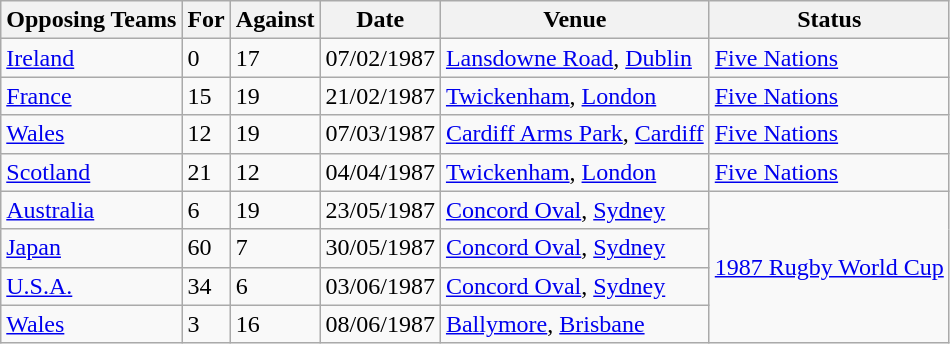<table class="wikitable">
<tr>
<th>Opposing Teams</th>
<th>For</th>
<th>Against</th>
<th>Date</th>
<th>Venue</th>
<th>Status</th>
</tr>
<tr>
<td><a href='#'>Ireland</a></td>
<td>0</td>
<td>17</td>
<td>07/02/1987</td>
<td><a href='#'>Lansdowne Road</a>, <a href='#'>Dublin</a></td>
<td><a href='#'>Five Nations</a></td>
</tr>
<tr>
<td><a href='#'>France</a></td>
<td>15</td>
<td>19</td>
<td>21/02/1987</td>
<td><a href='#'>Twickenham</a>, <a href='#'>London</a></td>
<td><a href='#'>Five Nations</a></td>
</tr>
<tr>
<td><a href='#'>Wales</a></td>
<td>12</td>
<td>19</td>
<td>07/03/1987</td>
<td><a href='#'>Cardiff Arms Park</a>, <a href='#'>Cardiff</a></td>
<td><a href='#'>Five Nations</a></td>
</tr>
<tr>
<td><a href='#'>Scotland</a></td>
<td>21</td>
<td>12</td>
<td>04/04/1987</td>
<td><a href='#'>Twickenham</a>, <a href='#'>London</a></td>
<td><a href='#'>Five Nations</a></td>
</tr>
<tr>
<td><a href='#'>Australia</a></td>
<td>6</td>
<td>19</td>
<td>23/05/1987</td>
<td><a href='#'>Concord Oval</a>, <a href='#'>Sydney</a></td>
<td rowspan=4><a href='#'>1987 Rugby World Cup</a></td>
</tr>
<tr>
<td><a href='#'>Japan</a></td>
<td>60</td>
<td>7</td>
<td>30/05/1987</td>
<td><a href='#'>Concord Oval</a>, <a href='#'>Sydney</a></td>
</tr>
<tr>
<td><a href='#'>U.S.A.</a></td>
<td>34</td>
<td>6</td>
<td>03/06/1987</td>
<td><a href='#'>Concord Oval</a>, <a href='#'>Sydney</a></td>
</tr>
<tr>
<td><a href='#'>Wales</a></td>
<td>3</td>
<td>16</td>
<td>08/06/1987</td>
<td><a href='#'>Ballymore</a>, <a href='#'>Brisbane</a></td>
</tr>
</table>
